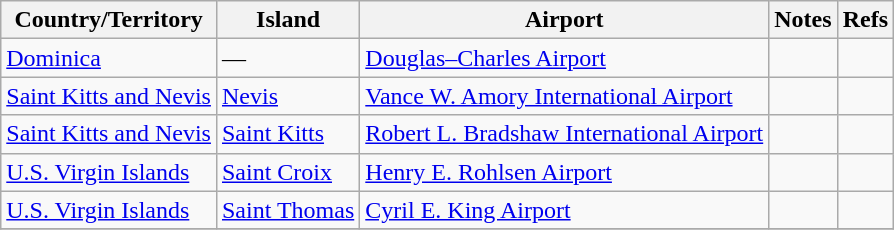<table class="wikitable sortable toccolours">
<tr>
<th>Country/Territory</th>
<th>Island</th>
<th>Airport</th>
<th>Notes</th>
<th>Refs</th>
</tr>
<tr>
<td><a href='#'>Dominica</a></td>
<td>—</td>
<td><a href='#'>Douglas–Charles Airport</a></td>
<td></td>
<td></td>
</tr>
<tr>
<td><a href='#'>Saint Kitts and Nevis</a></td>
<td><a href='#'>Nevis</a></td>
<td><a href='#'>Vance W. Amory International Airport</a></td>
<td></td>
<td></td>
</tr>
<tr>
<td><a href='#'>Saint Kitts and Nevis</a></td>
<td><a href='#'>Saint Kitts</a></td>
<td><a href='#'>Robert L. Bradshaw International Airport</a></td>
<td></td>
<td style="text-align:center;"></td>
</tr>
<tr>
<td><a href='#'>U.S. Virgin Islands</a></td>
<td><a href='#'>Saint Croix</a></td>
<td><a href='#'>Henry E. Rohlsen Airport</a></td>
<td></td>
<td></td>
</tr>
<tr>
<td><a href='#'>U.S. Virgin Islands</a></td>
<td><a href='#'>Saint Thomas</a></td>
<td><a href='#'>Cyril E. King Airport</a></td>
<td></td>
<td></td>
</tr>
<tr>
</tr>
</table>
